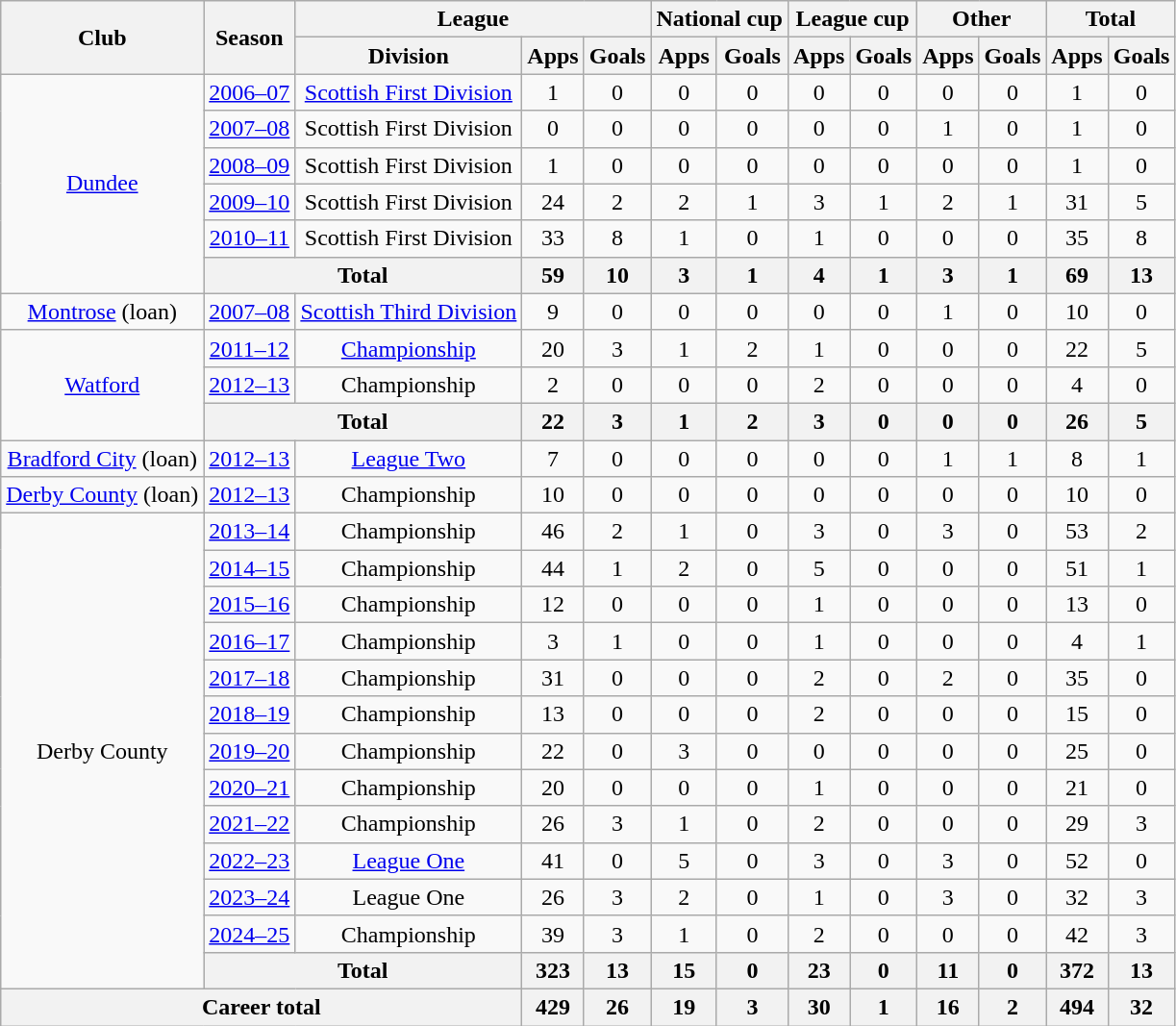<table class="wikitable" style="text-align: center;">
<tr>
<th rowspan="2">Club</th>
<th rowspan="2">Season</th>
<th colspan="3">League</th>
<th colspan="2">National cup</th>
<th colspan="2">League cup</th>
<th colspan="2">Other</th>
<th colspan="2">Total</th>
</tr>
<tr>
<th>Division</th>
<th>Apps</th>
<th>Goals</th>
<th>Apps</th>
<th>Goals</th>
<th>Apps</th>
<th>Goals</th>
<th>Apps</th>
<th>Goals</th>
<th>Apps</th>
<th>Goals</th>
</tr>
<tr>
<td rowspan="6" valign="center"><a href='#'>Dundee</a></td>
<td><a href='#'>2006–07</a></td>
<td><a href='#'>Scottish First Division</a></td>
<td>1</td>
<td>0</td>
<td>0</td>
<td>0</td>
<td>0</td>
<td>0</td>
<td>0</td>
<td>0</td>
<td>1</td>
<td>0</td>
</tr>
<tr>
<td><a href='#'>2007–08</a></td>
<td>Scottish First Division</td>
<td>0</td>
<td>0</td>
<td>0</td>
<td>0</td>
<td>0</td>
<td>0</td>
<td>1</td>
<td>0</td>
<td>1</td>
<td>0</td>
</tr>
<tr>
<td><a href='#'>2008–09</a></td>
<td>Scottish First Division</td>
<td>1</td>
<td>0</td>
<td>0</td>
<td>0</td>
<td>0</td>
<td>0</td>
<td>0</td>
<td>0</td>
<td>1</td>
<td>0</td>
</tr>
<tr>
<td><a href='#'>2009–10</a></td>
<td>Scottish First Division</td>
<td>24</td>
<td>2</td>
<td>2</td>
<td>1</td>
<td>3</td>
<td>1</td>
<td>2</td>
<td>1</td>
<td>31</td>
<td>5</td>
</tr>
<tr>
<td><a href='#'>2010–11</a></td>
<td>Scottish First Division</td>
<td>33</td>
<td>8</td>
<td>1</td>
<td>0</td>
<td>1</td>
<td>0</td>
<td>0</td>
<td>0</td>
<td>35</td>
<td>8</td>
</tr>
<tr>
<th colspan="2">Total</th>
<th>59</th>
<th>10</th>
<th>3</th>
<th>1</th>
<th>4</th>
<th>1</th>
<th>3</th>
<th>1</th>
<th>69</th>
<th>13</th>
</tr>
<tr>
<td rowspan="1" valign="center"><a href='#'>Montrose</a> (loan)</td>
<td><a href='#'>2007–08</a></td>
<td><a href='#'>Scottish Third Division</a></td>
<td>9</td>
<td>0</td>
<td>0</td>
<td>0</td>
<td>0</td>
<td>0</td>
<td>1</td>
<td>0</td>
<td>10</td>
<td>0</td>
</tr>
<tr>
<td rowspan="3" valign="center"><a href='#'>Watford</a></td>
<td><a href='#'>2011–12</a></td>
<td><a href='#'>Championship</a></td>
<td>20</td>
<td>3</td>
<td>1</td>
<td>2</td>
<td>1</td>
<td>0</td>
<td>0</td>
<td>0</td>
<td>22</td>
<td>5</td>
</tr>
<tr>
<td><a href='#'>2012–13</a></td>
<td>Championship</td>
<td>2</td>
<td>0</td>
<td>0</td>
<td>0</td>
<td>2</td>
<td>0</td>
<td>0</td>
<td>0</td>
<td>4</td>
<td>0</td>
</tr>
<tr>
<th colspan="2">Total</th>
<th>22</th>
<th>3</th>
<th>1</th>
<th>2</th>
<th>3</th>
<th>0</th>
<th>0</th>
<th>0</th>
<th>26</th>
<th>5</th>
</tr>
<tr>
<td rowspan="1" valign="center"><a href='#'>Bradford City</a> (loan)</td>
<td><a href='#'>2012–13</a></td>
<td><a href='#'>League Two</a></td>
<td>7</td>
<td>0</td>
<td>0</td>
<td>0</td>
<td>0</td>
<td>0</td>
<td>1</td>
<td>1</td>
<td>8</td>
<td>1</td>
</tr>
<tr>
<td rowspan="1" valign="center"><a href='#'>Derby County</a> (loan)</td>
<td><a href='#'>2012–13</a></td>
<td>Championship</td>
<td>10</td>
<td>0</td>
<td>0</td>
<td>0</td>
<td>0</td>
<td>0</td>
<td>0</td>
<td>0</td>
<td>10</td>
<td>0</td>
</tr>
<tr>
<td rowspan="13" valign="center">Derby County</td>
<td><a href='#'>2013–14</a></td>
<td>Championship</td>
<td>46</td>
<td>2</td>
<td>1</td>
<td>0</td>
<td>3</td>
<td>0</td>
<td>3</td>
<td>0</td>
<td>53</td>
<td>2</td>
</tr>
<tr>
<td><a href='#'>2014–15</a></td>
<td>Championship</td>
<td>44</td>
<td>1</td>
<td>2</td>
<td>0</td>
<td>5</td>
<td>0</td>
<td>0</td>
<td>0</td>
<td>51</td>
<td>1</td>
</tr>
<tr>
<td><a href='#'>2015–16</a></td>
<td>Championship</td>
<td>12</td>
<td>0</td>
<td>0</td>
<td>0</td>
<td>1</td>
<td>0</td>
<td>0</td>
<td>0</td>
<td>13</td>
<td>0</td>
</tr>
<tr>
<td><a href='#'>2016–17</a></td>
<td>Championship</td>
<td>3</td>
<td>1</td>
<td>0</td>
<td>0</td>
<td>1</td>
<td>0</td>
<td>0</td>
<td>0</td>
<td>4</td>
<td>1</td>
</tr>
<tr>
<td><a href='#'>2017–18</a></td>
<td>Championship</td>
<td>31</td>
<td>0</td>
<td>0</td>
<td>0</td>
<td>2</td>
<td>0</td>
<td>2</td>
<td>0</td>
<td>35</td>
<td>0</td>
</tr>
<tr>
<td><a href='#'>2018–19</a></td>
<td>Championship</td>
<td>13</td>
<td>0</td>
<td>0</td>
<td>0</td>
<td>2</td>
<td>0</td>
<td>0</td>
<td>0</td>
<td>15</td>
<td>0</td>
</tr>
<tr>
<td><a href='#'>2019–20</a></td>
<td>Championship</td>
<td>22</td>
<td>0</td>
<td>3</td>
<td>0</td>
<td>0</td>
<td>0</td>
<td>0</td>
<td>0</td>
<td>25</td>
<td>0</td>
</tr>
<tr>
<td><a href='#'>2020–21</a></td>
<td>Championship</td>
<td>20</td>
<td>0</td>
<td>0</td>
<td>0</td>
<td>1</td>
<td>0</td>
<td>0</td>
<td>0</td>
<td>21</td>
<td>0</td>
</tr>
<tr>
<td><a href='#'>2021–22</a></td>
<td>Championship</td>
<td>26</td>
<td>3</td>
<td>1</td>
<td>0</td>
<td>2</td>
<td>0</td>
<td>0</td>
<td>0</td>
<td>29</td>
<td>3</td>
</tr>
<tr>
<td><a href='#'>2022–23</a></td>
<td><a href='#'>League One</a></td>
<td>41</td>
<td>0</td>
<td>5</td>
<td>0</td>
<td>3</td>
<td>0</td>
<td>3</td>
<td>0</td>
<td>52</td>
<td>0</td>
</tr>
<tr>
<td><a href='#'>2023–24</a></td>
<td>League One</td>
<td>26</td>
<td>3</td>
<td>2</td>
<td>0</td>
<td>1</td>
<td>0</td>
<td>3</td>
<td>0</td>
<td>32</td>
<td>3</td>
</tr>
<tr>
<td><a href='#'>2024–25</a></td>
<td>Championship</td>
<td>39</td>
<td>3</td>
<td>1</td>
<td>0</td>
<td>2</td>
<td>0</td>
<td>0</td>
<td>0</td>
<td>42</td>
<td>3</td>
</tr>
<tr>
<th colspan="2">Total</th>
<th>323</th>
<th>13</th>
<th>15</th>
<th>0</th>
<th>23</th>
<th>0</th>
<th>11</th>
<th>0</th>
<th>372</th>
<th>13</th>
</tr>
<tr>
<th colspan="3">Career total</th>
<th>429</th>
<th>26</th>
<th>19</th>
<th>3</th>
<th>30</th>
<th>1</th>
<th>16</th>
<th>2</th>
<th>494</th>
<th>32</th>
</tr>
</table>
